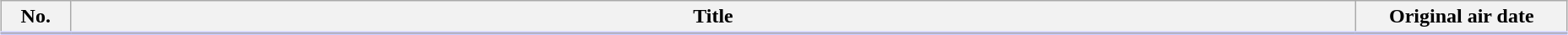<table class="wikitable" style="width:98%; margin:auto; background:#FFF;">
<tr style="border-bottom: 3px solid #CCF;">
<th style="width:3em;">No.</th>
<th>Title</th>
<th style="width:10em;">Original air date</th>
</tr>
<tr>
</tr>
</table>
